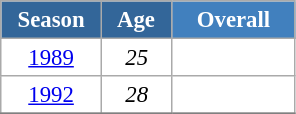<table class="wikitable" style="font-size:95%; text-align:center; border:grey solid 1px; border-collapse:collapse; background:#ffffff;">
<tr>
<th style="background-color:#369; color:white; width:60px;"> Season </th>
<th style="background-color:#369; color:white; width:40px;"> Age </th>
<th style="background-color:#4180be; color:white; width:75px;">Overall</th>
</tr>
<tr>
<td><a href='#'>1989</a></td>
<td><em>25</em></td>
<td></td>
</tr>
<tr>
<td><a href='#'>1992</a></td>
<td><em>28</em></td>
<td></td>
</tr>
<tr>
</tr>
</table>
